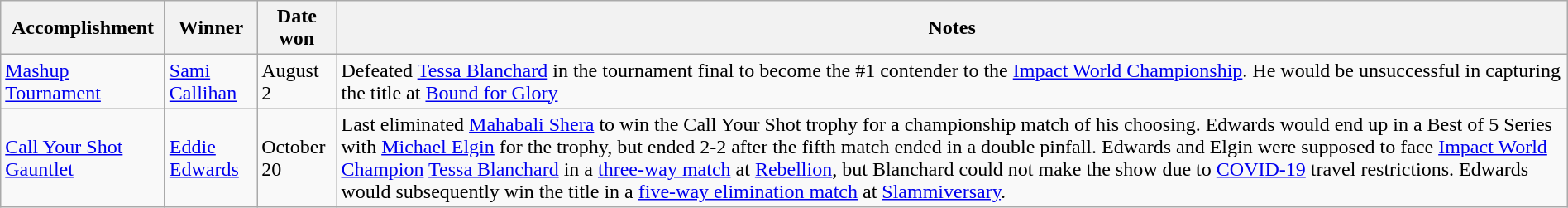<table class="wikitable" style="width:100%;">
<tr>
<th>Accomplishment</th>
<th>Winner</th>
<th>Date won</th>
<th>Notes</th>
</tr>
<tr>
<td><a href='#'>Mashup Tournament</a></td>
<td><a href='#'>Sami Callihan</a></td>
<td>August 2</td>
<td>Defeated <a href='#'>Tessa Blanchard</a> in the tournament final to become the #1 contender to the <a href='#'>Impact World Championship</a>. He would be unsuccessful in capturing the title at <a href='#'>Bound for Glory</a></td>
</tr>
<tr>
<td><a href='#'>Call Your Shot Gauntlet</a></td>
<td><a href='#'>Eddie Edwards</a></td>
<td>October 20</td>
<td>Last eliminated <a href='#'>Mahabali Shera</a> to win the Call Your Shot trophy for a championship match of his choosing. Edwards would end up in a Best of 5 Series with <a href='#'>Michael Elgin</a> for the trophy, but ended 2-2 after the fifth match ended in a double pinfall. Edwards and Elgin were supposed to face <a href='#'>Impact World Champion</a> <a href='#'>Tessa Blanchard</a> in a <a href='#'>three-way match</a> at <a href='#'>Rebellion</a>, but Blanchard could not make the show due to <a href='#'>COVID-19</a> travel restrictions. Edwards would subsequently win the title in a <a href='#'>five-way elimination match</a> at <a href='#'>Slammiversary</a>.</td>
</tr>
</table>
